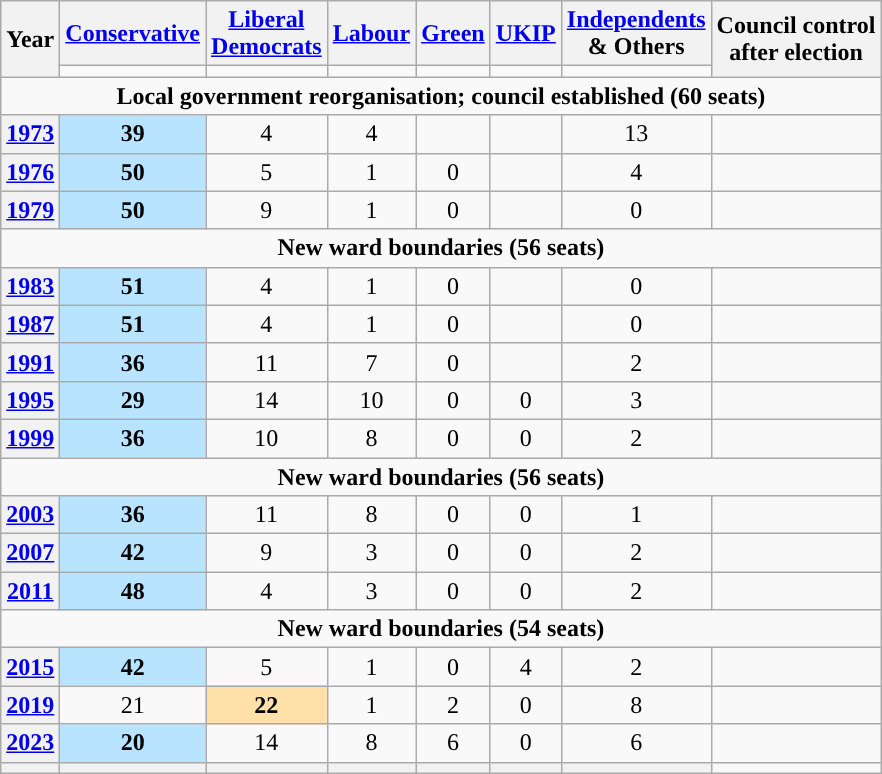<table class="wikitable plainrowheaders" style="text-align:center">
<tr>
<th scope="col" rowspan="2">Year</th>
<th scope="col"><a href='#'>Conservative</a></th>
<th scope="col" style="width:1px"><a href='#'>Liberal Democrats</a></th>
<th scope="col"><a href='#'>Labour</a></th>
<th scope="col"><a href='#'>Green</a></th>
<th scope="col"><a href='#'>UKIP</a></th>
<th scope="col"><a href='#'>Independents</a><br>& Others</th>
<th scope="col" rowspan="2" colspan="2">Council control<br>after election</th>
</tr>
<tr>
<td style="background:"></td>
<td style="background:"></td>
<td style="background:"></td>
<td style="background:"></td>
<td style="background:"></td>
<td style="background:"></td>
</tr>
<tr>
<td colspan="9"><strong>Local government reorganisation; council established (60 seats)</strong></td>
</tr>
<tr>
<th scope="row"><a href='#'>1973</a></th>
<td style="background:#B9E4FF;"><strong>39</strong></td>
<td>4</td>
<td>4</td>
<td></td>
<td></td>
<td>13</td>
<td></td>
</tr>
<tr>
<th scope="row"><a href='#'>1976</a></th>
<td style="background:#B9E4FF;"><strong>50</strong></td>
<td>5</td>
<td>1</td>
<td>0</td>
<td></td>
<td>4</td>
<td></td>
</tr>
<tr>
<th scope="row"><a href='#'>1979</a></th>
<td style="background:#B9E4FF;"><strong>50</strong></td>
<td>9</td>
<td>1</td>
<td>0</td>
<td></td>
<td>0</td>
<td></td>
</tr>
<tr>
<td colspan="9"><strong>New ward boundaries (56 seats)</strong></td>
</tr>
<tr>
<th scope="row"><a href='#'>1983</a></th>
<td style="background:#B9E4FF;"><strong>51</strong></td>
<td>4</td>
<td>1</td>
<td>0</td>
<td></td>
<td>0</td>
<td></td>
</tr>
<tr>
<th scope="row"><a href='#'>1987</a></th>
<td style="background:#B9E4FF;"><strong>51</strong></td>
<td>4</td>
<td>1</td>
<td>0</td>
<td></td>
<td>0</td>
<td></td>
</tr>
<tr>
<th scope="row"><a href='#'>1991</a></th>
<td style="background:#B9E4FF;"><strong>36</strong></td>
<td>11</td>
<td>7</td>
<td>0</td>
<td></td>
<td>2</td>
<td></td>
</tr>
<tr>
<th scope="row"><a href='#'>1995</a></th>
<td style="background:#B9E4FF;"><strong>29</strong></td>
<td>14</td>
<td>10</td>
<td>0</td>
<td>0</td>
<td>3</td>
<td></td>
</tr>
<tr>
<th scope="row"><a href='#'>1999</a></th>
<td style="background:#B9E4FF;"><strong>36</strong></td>
<td>10</td>
<td>8</td>
<td>0</td>
<td>0</td>
<td>2</td>
<td></td>
</tr>
<tr>
<td colspan="9"><strong>New ward boundaries (56 seats)</strong></td>
</tr>
<tr>
<th scope="row"><a href='#'>2003</a></th>
<td style="background:#B9E4FF;"><strong>36</strong></td>
<td>11</td>
<td>8</td>
<td>0</td>
<td>0</td>
<td>1</td>
<td></td>
</tr>
<tr>
<th scope="row"><a href='#'>2007</a></th>
<td style="background:#B9E4FF;"><strong>42</strong></td>
<td>9</td>
<td>3</td>
<td>0</td>
<td>0</td>
<td>2</td>
<td></td>
</tr>
<tr>
<th scope="row"><a href='#'>2011</a></th>
<td style="background:#B9E4FF;"><strong>48</strong></td>
<td>4</td>
<td>3</td>
<td>0</td>
<td>0</td>
<td>2</td>
<td></td>
</tr>
<tr>
<td colspan="9"><strong>New ward boundaries (54 seats)</strong></td>
</tr>
<tr>
<th scope="row"><a href='#'>2015</a></th>
<td style="background:#B9E4FF;"><strong>42</strong></td>
<td>5</td>
<td>1</td>
<td>0</td>
<td>4</td>
<td>2</td>
<td></td>
</tr>
<tr>
<th scope="row"><a href='#'>2019</a></th>
<td>21</td>
<td style="background:#FEE1A8"><strong>22</strong></td>
<td>1</td>
<td>2</td>
<td>0</td>
<td>8</td>
<td></td>
</tr>
<tr>
<th scope="row"><a href='#'>2023</a></th>
<td style="background:#B9E4FF;"><strong>20</strong></td>
<td>14</td>
<td>8</td>
<td>6</td>
<td>0</td>
<td>6</td>
<td></td>
</tr>
<tr>
<th></th>
<th style="background-color: "></th>
<th style="background-color: "></th>
<th style="background-color: "></th>
<th style="background-color: "></th>
<th style="background-color: "></th>
<th style="background-color: "></th>
</tr>
</table>
